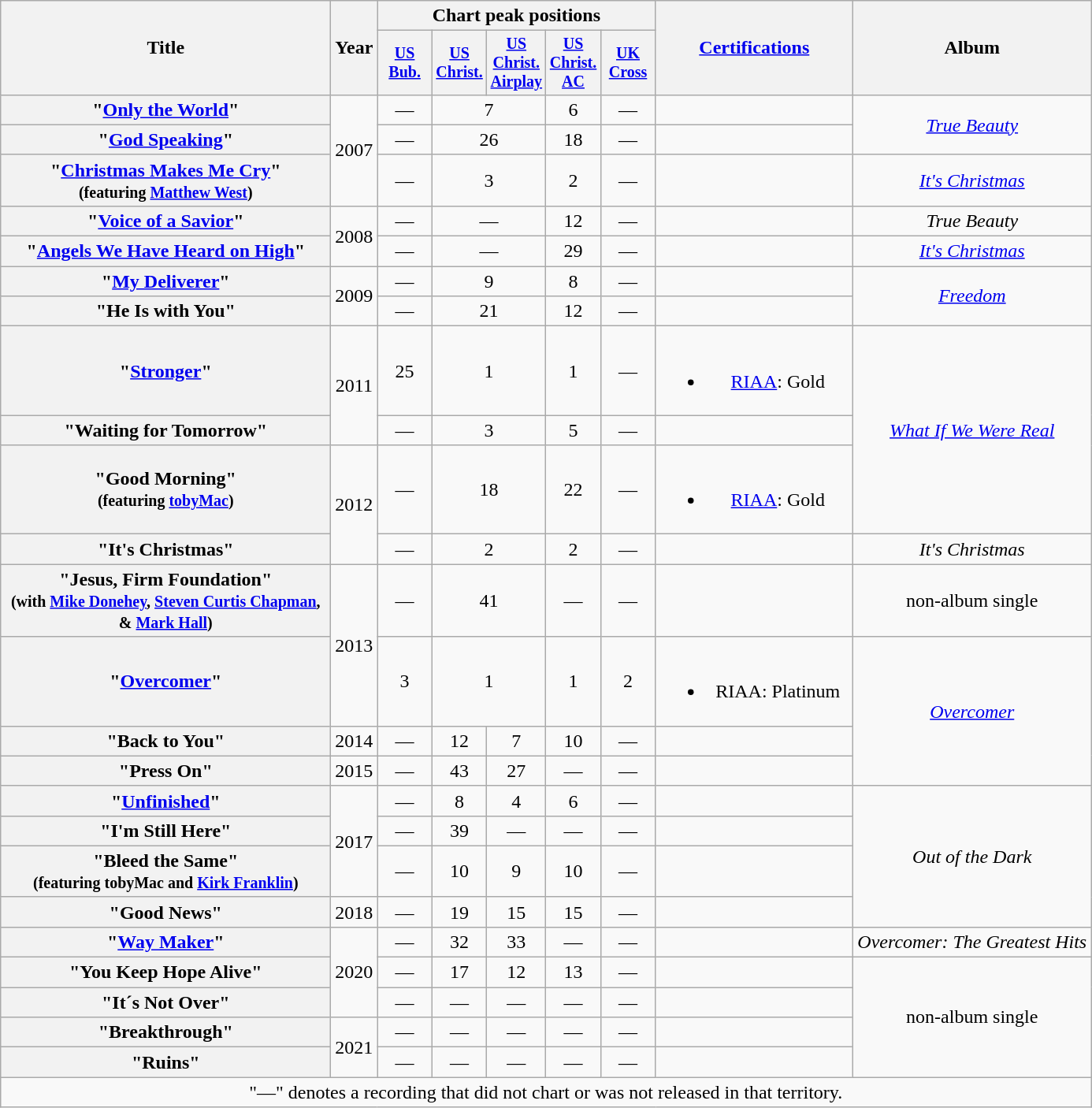<table class="wikitable plainrowheaders" style="text-align:center;">
<tr>
<th rowspan="2" style="width:17em;">Title</th>
<th rowspan="2">Year</th>
<th colspan="5">Chart peak positions</th>
<th rowspan="2" style="width:10em;"><a href='#'>Certifications</a></th>
<th rowspan="2">Album</th>
</tr>
<tr style="font-size:smaller;">
<th width="40"><a href='#'>US<br>Bub.</a><br></th>
<th width="40"><a href='#'>US<br>Christ.</a><br></th>
<th width="40"><a href='#'>US Christ. Airplay</a><br></th>
<th width="40"><a href='#'>US<br>Christ.<br>AC</a><br></th>
<th width="40"><a href='#'>UK<br>Cross</a><br></th>
</tr>
<tr>
<th scope="row">"<a href='#'>Only the World</a>"</th>
<td rowspan="3">2007</td>
<td>—</td>
<td colspan="2">7</td>
<td>6</td>
<td>—</td>
<td></td>
<td rowspan="2"><em><a href='#'>True Beauty</a></em></td>
</tr>
<tr>
<th scope="row">"<a href='#'>God Speaking</a>"</th>
<td>—</td>
<td colspan="2">26</td>
<td>18</td>
<td>—</td>
<td></td>
</tr>
<tr>
<th scope="row">"<a href='#'>Christmas Makes Me Cry</a>" <br><small>(featuring <a href='#'>Matthew West</a>)</small></th>
<td>—</td>
<td colspan="2">3</td>
<td>2</td>
<td>—</td>
<td></td>
<td><em><a href='#'>It's Christmas</a></em></td>
</tr>
<tr>
<th scope="row">"<a href='#'>Voice of a Savior</a>"</th>
<td rowspan="2">2008</td>
<td>—</td>
<td colspan="2">—</td>
<td>12</td>
<td>—</td>
<td></td>
<td><em>True Beauty</em></td>
</tr>
<tr>
<th scope="row">"<a href='#'>Angels We Have Heard on High</a>"</th>
<td>—</td>
<td colspan="2">—</td>
<td>29</td>
<td>—</td>
<td></td>
<td><em><a href='#'>It's Christmas</a></em></td>
</tr>
<tr>
<th scope="row">"<a href='#'>My Deliverer</a>"</th>
<td rowspan="2">2009</td>
<td>—</td>
<td colspan="2">9</td>
<td>8</td>
<td>—</td>
<td></td>
<td rowspan="2"><em><a href='#'>Freedom</a></em></td>
</tr>
<tr>
<th scope="row">"He Is with You"</th>
<td>—</td>
<td colspan="2">21</td>
<td>12</td>
<td>—</td>
<td></td>
</tr>
<tr>
<th scope="row">"<a href='#'>Stronger</a>"</th>
<td rowspan="2">2011</td>
<td>25</td>
<td colspan="2">1</td>
<td>1</td>
<td>—</td>
<td><br><ul><li><a href='#'>RIAA</a>: Gold</li></ul></td>
<td rowspan="3"><em><a href='#'>What If We Were Real</a></em></td>
</tr>
<tr>
<th scope="row">"Waiting for Tomorrow"</th>
<td>—</td>
<td colspan="2">3</td>
<td>5</td>
<td>—</td>
<td></td>
</tr>
<tr>
<th scope="row">"Good Morning"<br><small>(featuring <a href='#'>tobyMac</a>)</small></th>
<td rowspan="2">2012</td>
<td>—</td>
<td colspan="2">18</td>
<td>22</td>
<td>—</td>
<td><br><ul><li><a href='#'>RIAA</a>: Gold</li></ul></td>
</tr>
<tr>
<th scope="row">"It's Christmas"</th>
<td>—</td>
<td colspan="2">2</td>
<td>2</td>
<td>—</td>
<td></td>
<td><em>It's Christmas</em></td>
</tr>
<tr>
<th scope="row">"Jesus, Firm Foundation" <br><small>(with <a href='#'>Mike Donehey</a>, <a href='#'>Steven Curtis Chapman</a>, & <a href='#'>Mark Hall</a>)</small></th>
<td rowspan="2">2013</td>
<td>—</td>
<td colspan="2">41</td>
<td>—</td>
<td>—</td>
<td></td>
<td>non-album single</td>
</tr>
<tr>
<th scope="row">"<a href='#'>Overcomer</a>"</th>
<td>3</td>
<td colspan="2">1</td>
<td>1</td>
<td>2</td>
<td><br><ul><li>RIAA: Platinum</li></ul></td>
<td rowspan="3"><em><a href='#'>Overcomer</a></em></td>
</tr>
<tr>
<th scope="row">"Back to You"</th>
<td>2014</td>
<td>—</td>
<td>12</td>
<td>7</td>
<td>10</td>
<td>—</td>
<td></td>
</tr>
<tr>
<th scope="row">"Press On"</th>
<td>2015</td>
<td>—</td>
<td>43</td>
<td>27</td>
<td>—</td>
<td>—</td>
<td></td>
</tr>
<tr>
<th scope="row">"<a href='#'>Unfinished</a>"</th>
<td rowspan="3">2017</td>
<td>—</td>
<td>8</td>
<td>4</td>
<td>6</td>
<td>—</td>
<td></td>
<td rowspan="4"><em>Out of the Dark</em></td>
</tr>
<tr>
<th scope="row">"I'm Still Here"</th>
<td>—</td>
<td>39</td>
<td>—</td>
<td>—</td>
<td>—</td>
<td></td>
</tr>
<tr>
<th scope="row">"Bleed the Same" <br><small>(featuring tobyMac and <a href='#'>Kirk Franklin</a>)</small></th>
<td>—</td>
<td>10</td>
<td>9</td>
<td>10</td>
<td>—</td>
<td></td>
</tr>
<tr>
<th scope="row">"Good News"</th>
<td>2018</td>
<td>—</td>
<td>19</td>
<td>15</td>
<td>15</td>
<td>—</td>
<td></td>
</tr>
<tr>
<th scope="row">"<a href='#'>Way Maker</a>"</th>
<td rowspan="3">2020</td>
<td>—</td>
<td>32</td>
<td>33</td>
<td>—</td>
<td>—</td>
<td></td>
<td><em>Overcomer: The Greatest Hits</em></td>
</tr>
<tr>
<th scope="row">"You Keep Hope Alive"<br></th>
<td>—</td>
<td>17</td>
<td>12</td>
<td>13</td>
<td>—</td>
<td></td>
<td rowspan="4">non-album single</td>
</tr>
<tr>
<th scope="row">"It´s Not Over"<br></th>
<td>—</td>
<td>—</td>
<td>—</td>
<td>—</td>
<td>—</td>
<td></td>
</tr>
<tr>
<th scope="row">"Breakthrough"</th>
<td rowspan="2">2021</td>
<td>—</td>
<td>—</td>
<td>—</td>
<td>—</td>
<td>—</td>
</tr>
<tr>
<th scope="row">"Ruins"</th>
<td>—</td>
<td>—</td>
<td>—</td>
<td>—</td>
<td>—</td>
<td></td>
</tr>
<tr>
<td colspan="9" style="text-align:center;">"—" denotes a recording that did not chart or was not released in that territory.</td>
</tr>
</table>
